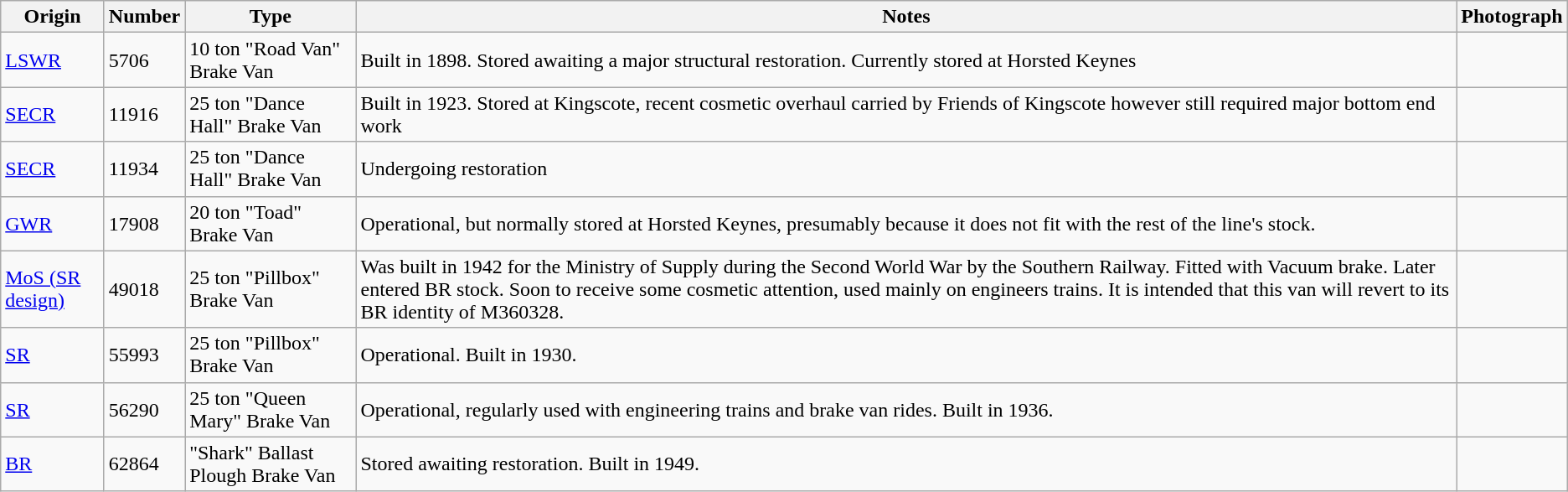<table class="wikitable">
<tr>
<th>Origin</th>
<th>Number</th>
<th>Type</th>
<th>Notes</th>
<th>Photograph</th>
</tr>
<tr>
<td><a href='#'>LSWR</a></td>
<td>5706</td>
<td>10 ton "Road Van" Brake Van</td>
<td>Built in 1898. Stored awaiting a major structural restoration. Currently stored at Horsted Keynes</td>
<td></td>
</tr>
<tr>
<td><a href='#'>SECR</a></td>
<td>11916</td>
<td>25 ton "Dance Hall" Brake Van</td>
<td>Built in 1923. Stored at Kingscote, recent cosmetic overhaul carried by Friends of Kingscote however still required major bottom end work</td>
<td></td>
</tr>
<tr>
<td><a href='#'>SECR</a></td>
<td>11934</td>
<td>25 ton "Dance Hall" Brake Van</td>
<td>Undergoing restoration</td>
<td></td>
</tr>
<tr>
<td><a href='#'>GWR</a></td>
<td>17908</td>
<td>20 ton "Toad" Brake Van</td>
<td>Operational, but normally stored at Horsted Keynes, presumably because it does not fit with the rest of the line's stock.</td>
<td></td>
</tr>
<tr>
<td><a href='#'>MoS (SR design)</a></td>
<td>49018</td>
<td>25 ton "Pillbox" Brake Van</td>
<td>Was built in 1942 for the Ministry of Supply during the Second World War by the Southern Railway. Fitted with Vacuum brake. Later entered BR stock. Soon to receive some cosmetic attention, used mainly on engineers trains. It is intended that this van will revert to its BR identity of M360328.</td>
<td></td>
</tr>
<tr>
<td><a href='#'>SR</a></td>
<td>55993</td>
<td>25 ton "Pillbox" Brake Van</td>
<td>Operational. Built in 1930.</td>
<td></td>
</tr>
<tr>
<td><a href='#'>SR</a></td>
<td>56290</td>
<td>25 ton "Queen Mary" Brake Van</td>
<td>Operational, regularly used with engineering trains and brake van rides. Built in 1936.</td>
<td></td>
</tr>
<tr>
<td><a href='#'>BR</a></td>
<td>62864</td>
<td>"Shark" Ballast Plough Brake Van</td>
<td>Stored awaiting restoration. Built in 1949.</td>
<td></td>
</tr>
</table>
